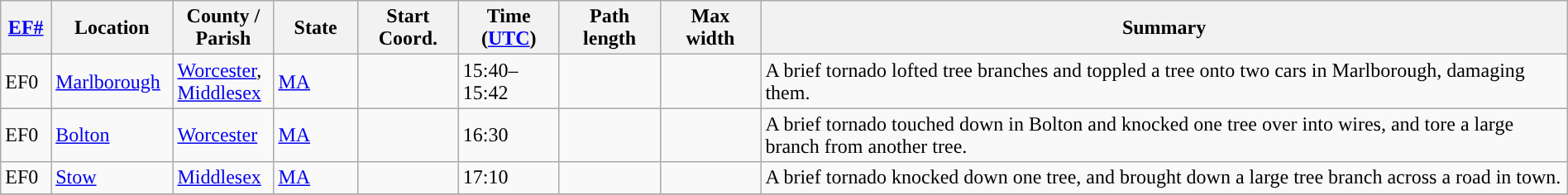<table class="wikitable sortable" style="width:100%;">
<tr>
<th scope="col"  style="width:3%; text-align:center;"><a href='#'>EF#</a></th>
<th scope="col"  style="width:7%; text-align:center;" class="unsortable">Location</th>
<th scope="col"  style="width:6%; text-align:center;" class="unsortable">County / Parish</th>
<th scope="col"  style="width:5%; text-align:center;">State</th>
<th scope="col"  style="width:6%; text-align:center;">Start Coord.</th>
<th scope="col"  style="width:6%; text-align:center;">Time (<a href='#'>UTC</a>)</th>
<th scope="col"  style="width:6%; text-align:center;">Path length</th>
<th scope="col"  style="width:6%; text-align:center;">Max width</th>
<th scope="col" class="unsortable" style="width:48%; text-align:center;">Summary</th>
</tr>
<tr>
<td>EF0</td>
<td><a href='#'>Marlborough</a></td>
<td><a href='#'>Worcester</a>, <a href='#'>Middlesex</a></td>
<td><a href='#'>MA</a></td>
<td></td>
<td>15:40–15:42</td>
<td></td>
<td></td>
<td>A brief tornado lofted tree branches and toppled a tree onto two cars in Marlborough, damaging them.</td>
</tr>
<tr>
<td>EF0</td>
<td><a href='#'>Bolton</a></td>
<td><a href='#'>Worcester</a></td>
<td><a href='#'>MA</a></td>
<td></td>
<td>16:30</td>
<td></td>
<td></td>
<td>A brief tornado touched down in Bolton and knocked one tree over into wires, and tore a large branch from another tree.</td>
</tr>
<tr>
<td>EF0</td>
<td><a href='#'>Stow</a></td>
<td><a href='#'>Middlesex</a></td>
<td><a href='#'>MA</a></td>
<td></td>
<td>17:10</td>
<td></td>
<td></td>
<td>A brief tornado knocked down one tree, and brought down a large tree branch across a road in town.</td>
</tr>
<tr>
</tr>
</table>
